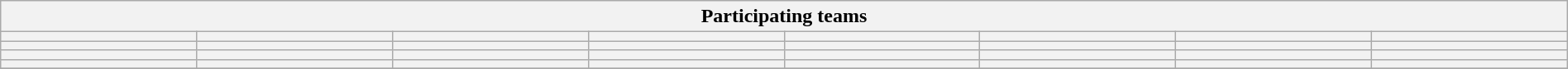<table class="wikitable" style="width:100%;">
<tr>
<th colspan=8><strong>Participating teams</strong></th>
</tr>
<tr>
<th style="width:12%;"></th>
<th style="width:12%;"></th>
<th style="width:12%;"></th>
<th style="width:12%;"></th>
<th style="width:12%;"></th>
<th style="width:12%;"></th>
<th style="width:12%;"></th>
<th style="width:12%;"></th>
</tr>
<tr>
<th style="width:12%;"></th>
<th style="width:12%;"></th>
<th style="width:12%;"></th>
<th style="width:12%;"></th>
<th style="width:12%;"></th>
<th style="width:12%;"></th>
<th style="width:12%;"></th>
<th style="width:12%;"></th>
</tr>
<tr>
<th style="width:12%;"></th>
<th style="width:12%;"></th>
<th style="width:12%;"></th>
<th style="width:12%;"></th>
<th style="width:12%;"></th>
<th style="width:12%;"></th>
<th style="width:12%;"></th>
<th style="width:12%;"></th>
</tr>
<tr>
<th style="width:12%;"></th>
<th style="width:12%;"></th>
<th style="width:12%;"></th>
<th style="width:12%;"></th>
<th style="width:12%;"></th>
<th style="width:12%;"></th>
<th style="width:12%;"></th>
<th style="width:12%;"></th>
</tr>
<tr>
</tr>
</table>
